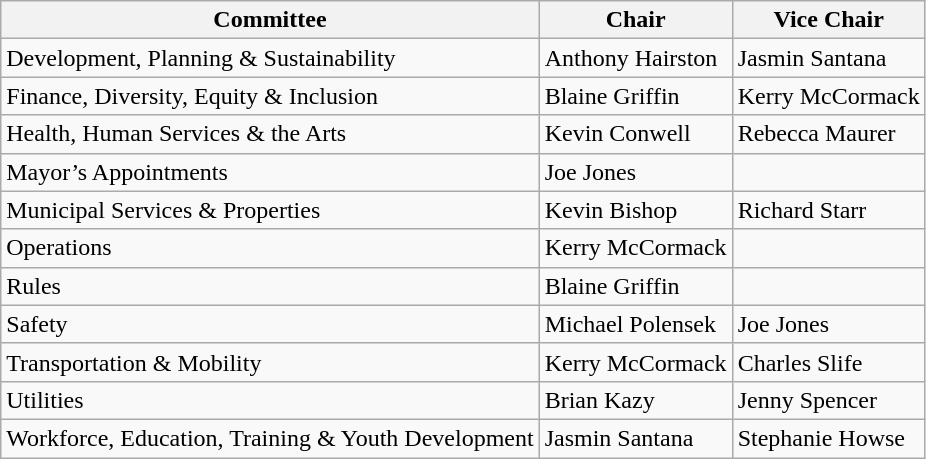<table class="wikitable">
<tr>
<th>Committee</th>
<th>Chair</th>
<th>Vice Chair</th>
</tr>
<tr>
<td>Development, Planning & Sustainability</td>
<td>Anthony Hairston</td>
<td>Jasmin Santana</td>
</tr>
<tr>
<td>Finance, Diversity, Equity & Inclusion</td>
<td>Blaine Griffin</td>
<td>Kerry McCormack</td>
</tr>
<tr>
<td>Health, Human Services & the Arts</td>
<td>Kevin Conwell</td>
<td>Rebecca Maurer</td>
</tr>
<tr>
<td>Mayor’s Appointments</td>
<td>Joe Jones</td>
<td></td>
</tr>
<tr>
<td>Municipal Services & Properties</td>
<td>Kevin Bishop</td>
<td>Richard Starr</td>
</tr>
<tr>
<td>Operations</td>
<td>Kerry McCormack</td>
<td></td>
</tr>
<tr>
<td>Rules</td>
<td>Blaine Griffin</td>
<td></td>
</tr>
<tr>
<td>Safety</td>
<td>Michael Polensek</td>
<td>Joe Jones</td>
</tr>
<tr>
<td>Transportation & Mobility</td>
<td>Kerry McCormack</td>
<td>Charles Slife</td>
</tr>
<tr>
<td>Utilities</td>
<td>Brian Kazy</td>
<td>Jenny Spencer</td>
</tr>
<tr>
<td>Workforce, Education, Training & Youth Development</td>
<td>Jasmin Santana</td>
<td>Stephanie Howse</td>
</tr>
</table>
